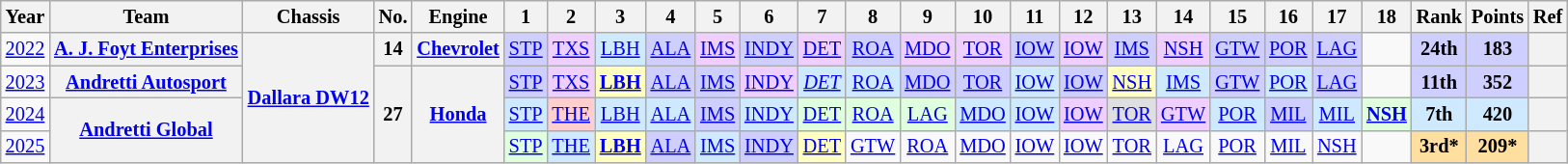<table class="wikitable" style="text-align:center; font-size:85%">
<tr>
<th>Year</th>
<th>Team</th>
<th>Chassis</th>
<th>No.</th>
<th>Engine</th>
<th>1</th>
<th>2</th>
<th>3</th>
<th>4</th>
<th>5</th>
<th>6</th>
<th>7</th>
<th>8</th>
<th>9</th>
<th>10</th>
<th>11</th>
<th>12</th>
<th>13</th>
<th>14</th>
<th>15</th>
<th>16</th>
<th>17</th>
<th>18</th>
<th>Rank</th>
<th>Points</th>
<th>Ref</th>
</tr>
<tr>
<td><a href='#'>2022</a></td>
<th nowrap><a href='#'>A. J. Foyt Enterprises</a></th>
<th rowspan=4 nowrap><a href='#'>Dallara DW12</a></th>
<th>14</th>
<th rowspan=1><a href='#'>Chevrolet</a></th>
<td style="background:#CFCFFF;"><a href='#'>STP</a><br></td>
<td style="background:#EFCFFF;"><a href='#'>TXS</a><br></td>
<td style="background:#CFEAFF;"><a href='#'>LBH</a><br></td>
<td style="background:#CFCFFF;"><a href='#'>ALA</a><br></td>
<td style="background:#EFCFFF;"><a href='#'>IMS</a><br></td>
<td style="background:#CFCFFF;"><a href='#'>INDY</a><br></td>
<td style="background:#EFCFFF;"><a href='#'>DET</a><br></td>
<td style="background:#CFCFFF;"><a href='#'>ROA</a><br></td>
<td style="background:#EFCFFF;"><a href='#'>MDO</a><br></td>
<td style="background:#EFCFFF;"><a href='#'>TOR</a><br></td>
<td style="background:#CFCFFF;"><a href='#'>IOW</a><br></td>
<td style="background:#EFCFFF;"><a href='#'>IOW</a><br></td>
<td style="background:#CFCFFF;"><a href='#'>IMS</a><br></td>
<td style="background:#EFCFFF;"><a href='#'>NSH</a><br></td>
<td style="background:#CFCFFF;"><a href='#'>GTW</a><br></td>
<td style="background:#CFCFFF;"><a href='#'>POR</a><br></td>
<td style="background:#CFCFFF;"><a href='#'>LAG</a><br></td>
<td></td>
<th style="background:#CFCFFF;">24th</th>
<th style="background:#CFCFFF;">183</th>
<th></th>
</tr>
<tr>
<td><a href='#'>2023</a></td>
<th nowrap><a href='#'>Andretti Autosport</a></th>
<th rowspan=3>27</th>
<th rowspan=3><a href='#'>Honda</a></th>
<td style="background:#CFCFFF;"><a href='#'>STP</a><br></td>
<td style="background:#EFCFFF;"><a href='#'>TXS</a><br></td>
<td style="background:#FFFFBF;"><strong><a href='#'>LBH</a></strong><br></td>
<td style="background:#CFCFFF;"><a href='#'>ALA</a><br></td>
<td style="background:#CFCFFF;"><a href='#'>IMS</a><br></td>
<td style="background:#EFCFFF;"><a href='#'>INDY</a><br></td>
<td style="background:#CFEAFF;"><em><a href='#'>DET</a></em><br></td>
<td style="background:#CFEAFF;"><a href='#'>ROA</a><br></td>
<td style="background:#CFCFFF;"><a href='#'>MDO</a><br></td>
<td style="background:#CFCFFF;"><a href='#'>TOR</a><br></td>
<td style="background:#CFEAFF;"><a href='#'>IOW</a><br></td>
<td style="background:#CFCFFF;"><a href='#'>IOW</a><br></td>
<td style="background:#FFFFBF;"><a href='#'>NSH</a><br></td>
<td style="background:#CFEAFF;"><a href='#'>IMS</a><br></td>
<td style="background:#CFCFFF;"><a href='#'>GTW</a><br></td>
<td style="background:#CFEAFF;"><a href='#'>POR</a><br></td>
<td style="background:#CFCFFF;"><a href='#'>LAG</a><br></td>
<td></td>
<th style="background:#CFCFFF;">11th</th>
<th style="background:#CFCFFF;">352</th>
<th></th>
</tr>
<tr>
<td><a href='#'>2024</a></td>
<th rowspan=2><a href='#'>Andretti Global</a></th>
<td style="background:#CFEAFF;"><a href='#'>STP</a><br></td>
<td style="background:#FFCFCF;"><a href='#'>THE</a><br></td>
<td style="background:#CFEAFF;"><a href='#'>LBH</a><br></td>
<td style="background:#CFEAFF;"><a href='#'>ALA</a><br></td>
<td style="background:#CFCFFF;"><a href='#'>IMS</a><br></td>
<td style="background:#CFEAFF;"><a href='#'>INDY</a><br></td>
<td style="background:#DFFFDF;"><a href='#'>DET</a><br></td>
<td style="background:#DFFFDF;"><a href='#'>ROA</a><br></td>
<td style="background:#DFFFDF;"><a href='#'>LAG</a><br></td>
<td style="background:#CFEAFF;"><a href='#'>MDO</a><br></td>
<td style="background:#CFEAFF;"><a href='#'>IOW</a><br></td>
<td style="background:#EFCFFF;"><a href='#'>IOW</a><br></td>
<td style="background:#DFDFDF;"><a href='#'>TOR</a><br></td>
<td style="background:#EFCFFF;"><a href='#'>GTW</a><br></td>
<td style="background:#CFEAFF;"><a href='#'>POR</a><br></td>
<td style="background:#CFCFFF;"><a href='#'>MIL</a><br></td>
<td style="background:#CFEAFF;"><a href='#'>MIL</a><br></td>
<td style="background:#DFFFDF;"><strong><a href='#'>NSH</a></strong><br></td>
<th style="background:#CFEAFF;">7th</th>
<th style="background:#CFEAFF;">420</th>
<th></th>
</tr>
<tr>
<td><a href='#'>2025</a></td>
<td style="background:#DFFFDF;"><a href='#'>STP</a><br></td>
<td style="background:#CFEAFF;"><a href='#'>THE</a><br></td>
<td style="background:#FFFFBF;"><strong><a href='#'>LBH</a></strong><br></td>
<td style="background:#CFCFFF;"><a href='#'>ALA</a><br></td>
<td style="background:#CFEAFF;"><a href='#'>IMS</a><br></td>
<td style="background:#CFCFFF;"><a href='#'>INDY</a><br></td>
<td style="background:#FFFFBF;"><a href='#'>DET</a><br></td>
<td><a href='#'>GTW</a><br></td>
<td><a href='#'>ROA</a><br></td>
<td><a href='#'>MDO</a><br></td>
<td><a href='#'>IOW</a><br></td>
<td><a href='#'>IOW</a><br></td>
<td><a href='#'>TOR</a><br></td>
<td><a href='#'>LAG</a><br></td>
<td><a href='#'>POR</a><br></td>
<td><a href='#'>MIL</a><br></td>
<td><a href='#'>NSH</a><br></td>
<td></td>
<th style="background:#FFDF9F;">3rd*</th>
<th style="background:#FFDF9F;">209*</th>
<th></th>
</tr>
</table>
